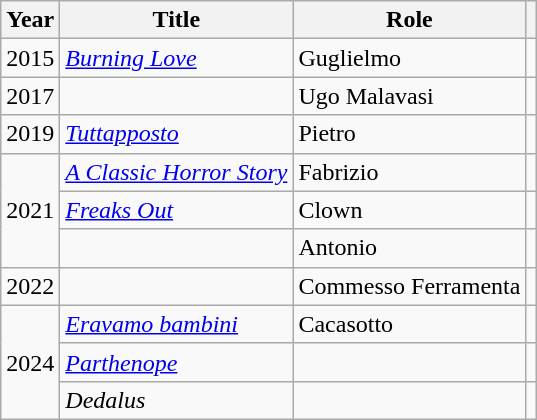<table class="wikitable sortable">
<tr>
<th>Year</th>
<th>Title</th>
<th>Role</th>
<th class="unsortable"></th>
</tr>
<tr>
<td>2015</td>
<td><em><a href='#'>Burning Love</a></em></td>
<td>Guglielmo</td>
<td></td>
</tr>
<tr>
<td>2017</td>
<td><em></em></td>
<td>Ugo Malavasi</td>
<td></td>
</tr>
<tr>
<td>2019</td>
<td><em><a href='#'>Tuttapposto</a></em></td>
<td>Pietro</td>
<td></td>
</tr>
<tr>
<td rowspan="3">2021</td>
<td><em><a href='#'>A Classic Horror Story</a></em></td>
<td>Fabrizio</td>
<td></td>
</tr>
<tr>
<td><em><a href='#'>Freaks Out</a></em></td>
<td>Clown</td>
<td></td>
</tr>
<tr>
<td><em></em></td>
<td>Antonio</td>
<td></td>
</tr>
<tr>
<td>2022</td>
<td><em></em></td>
<td>Commesso Ferramenta</td>
<td></td>
</tr>
<tr>
<td rowspan="3">2024</td>
<td><em><a href='#'>Eravamo bambini</a></em></td>
<td>Cacasotto</td>
<td></td>
</tr>
<tr>
<td><em><a href='#'>Parthenope</a></em></td>
<td></td>
<td></td>
</tr>
<tr>
<td><em>Dedalus</em></td>
<td></td>
<td></td>
</tr>
</table>
